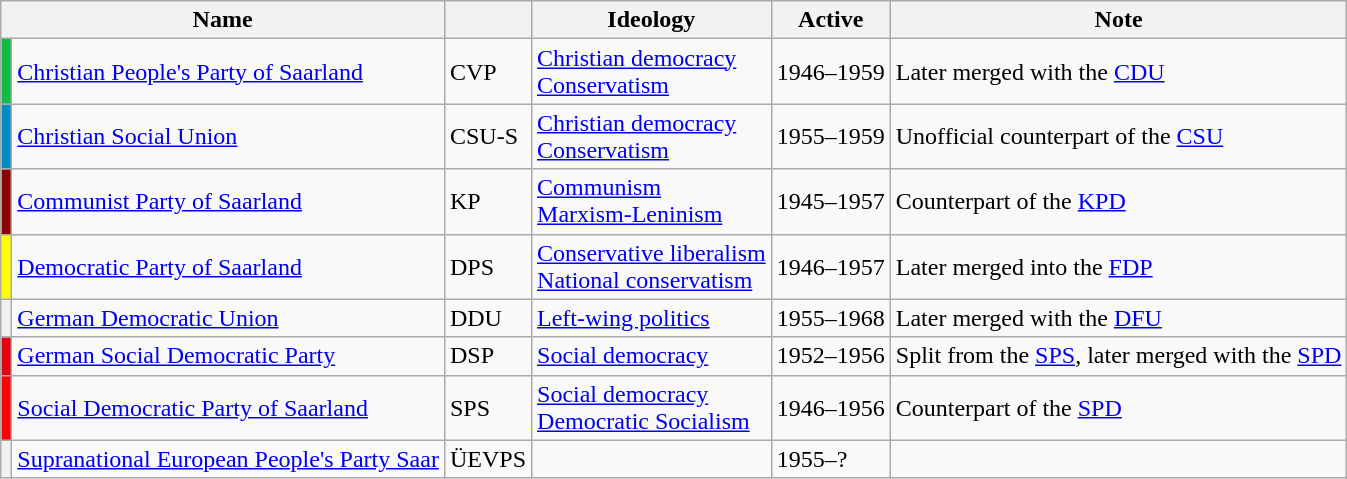<table class="wikitable sortable">
<tr>
<th colspan="2">Name</th>
<th></th>
<th>Ideology</th>
<th>Active</th>
<th>Note</th>
</tr>
<tr>
<th style="background:#11BB44;"></th>
<td><a href='#'>Christian People's Party of Saarland</a><br></td>
<td>CVP</td>
<td><a href='#'>Christian democracy</a><br><a href='#'>Conservatism</a></td>
<td>1946–1959</td>
<td>Later merged with the <a href='#'>CDU</a></td>
</tr>
<tr>
<th style="background:#008BC6;"></th>
<td><a href='#'>Christian Social Union</a><br></td>
<td>CSU-S</td>
<td><a href='#'>Christian democracy</a><br><a href='#'>Conservatism</a></td>
<td>1955–1959</td>
<td>Unofficial counterpart of the <a href='#'>CSU</a></td>
</tr>
<tr>
<th style="background:#8B0000;"></th>
<td><a href='#'>Communist Party of Saarland</a><br></td>
<td>KP</td>
<td><a href='#'>Communism</a><br><a href='#'>Marxism-Leninism</a></td>
<td>1945–1957</td>
<td>Counterpart of the <a href='#'>KPD</a></td>
</tr>
<tr>
<th style="background:#FFFF00;"></th>
<td><a href='#'>Democratic Party of Saarland</a><br></td>
<td>DPS</td>
<td><a href='#'>Conservative liberalism</a><br><a href='#'>National conservatism</a></td>
<td>1946–1957</td>
<td>Later merged into the <a href='#'>FDP</a></td>
</tr>
<tr>
<th></th>
<td><a href='#'>German Democratic Union</a><br></td>
<td>DDU</td>
<td><a href='#'>Left-wing politics</a></td>
<td>1955–1968</td>
<td>Later merged with the <a href='#'>DFU</a></td>
</tr>
<tr>
<th style="background:#E3000F;"></th>
<td><a href='#'>German Social Democratic Party</a><br></td>
<td>DSP</td>
<td><a href='#'>Social democracy</a></td>
<td>1952–1956</td>
<td>Split from the <a href='#'>SPS</a>, later merged with the <a href='#'>SPD</a></td>
</tr>
<tr>
<th style="background:#FF0000;"></th>
<td><a href='#'>Social Democratic Party of Saarland</a><br></td>
<td>SPS</td>
<td><a href='#'>Social democracy</a><br><a href='#'>Democratic Socialism</a></td>
<td>1946–1956</td>
<td>Counterpart of the <a href='#'>SPD</a></td>
</tr>
<tr>
<th></th>
<td><a href='#'>Supranational European People's Party Saar</a><br></td>
<td>ÜEVPS</td>
<td></td>
<td>1955–?</td>
<td></td>
</tr>
</table>
